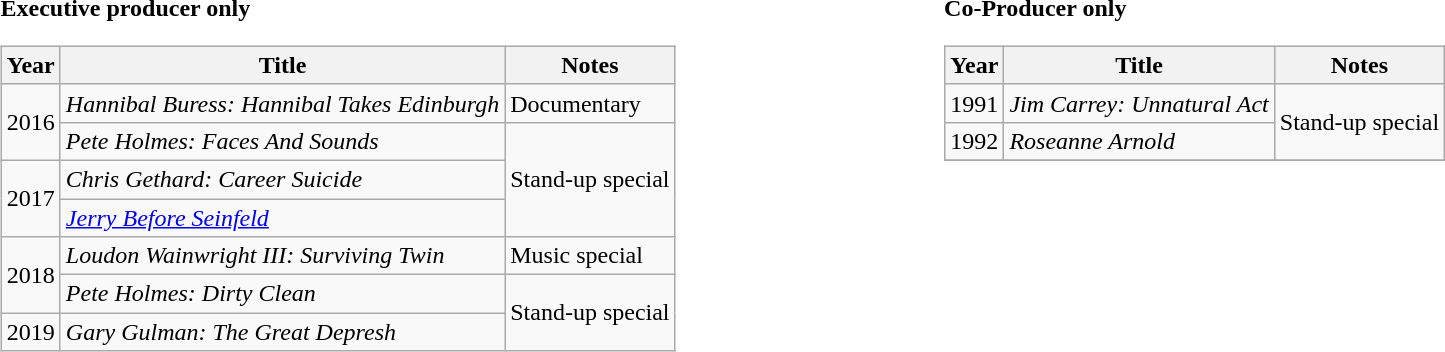<table style="width:100%;">
<tr style="vertical-align:top;">
<td width="50%"><br><strong>Executive producer only</strong><table class="wikitable">
<tr>
<th>Year</th>
<th>Title</th>
<th>Notes</th>
</tr>
<tr>
<td rowspan="2">2016</td>
<td><em>Hannibal Buress: Hannibal Takes Edinburgh</em></td>
<td>Documentary</td>
</tr>
<tr>
<td><em>Pete Holmes: Faces And Sounds</em></td>
<td rowspan=3>Stand-up special</td>
</tr>
<tr>
<td rowspan="2">2017</td>
<td><em>Chris Gethard: Career Suicide</em></td>
</tr>
<tr>
<td><em><a href='#'>Jerry Before Seinfeld</a></em></td>
</tr>
<tr>
<td rowspan="2">2018</td>
<td><em>Loudon Wainwright III: Surviving Twin</em></td>
<td>Music special</td>
</tr>
<tr>
<td><em>Pete Holmes: Dirty Clean</em></td>
<td rowspan=2>Stand-up special</td>
</tr>
<tr>
<td>2019</td>
<td><em>Gary Gulman: The Great Depresh</em></td>
</tr>
</table>
</td>
<td width="50%"><br><strong>Co-Producer only</strong><table class="wikitable">
<tr>
<th>Year</th>
<th>Title</th>
<th>Notes</th>
</tr>
<tr>
<td>1991</td>
<td><em>Jim Carrey: Unnatural Act</em></td>
<td rowspan=2>Stand-up special</td>
</tr>
<tr>
<td>1992</td>
<td><em>Roseanne Arnold</em></td>
</tr>
<tr>
</tr>
</table>
</td>
<td width="50%"></td>
</tr>
</table>
